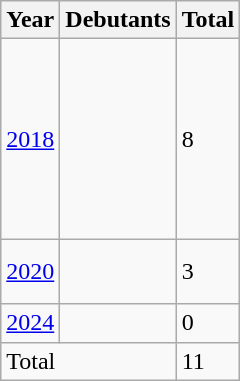<table class="wikitable">
<tr>
<th>Year</th>
<th>Debutants</th>
<th>Total</th>
</tr>
<tr>
<td><a href='#'>2018</a></td>
<td> <br>  <br>  <br>  <br>  <br>  <br>  <br> </td>
<td>8</td>
</tr>
<tr>
<td><a href='#'>2020</a></td>
<td> <br>  <br> </td>
<td>3</td>
</tr>
<tr>
<td><a href='#'>2024</a></td>
<td></td>
<td>0</td>
</tr>
<tr>
<td colspan=2>Total</td>
<td>11</td>
</tr>
</table>
